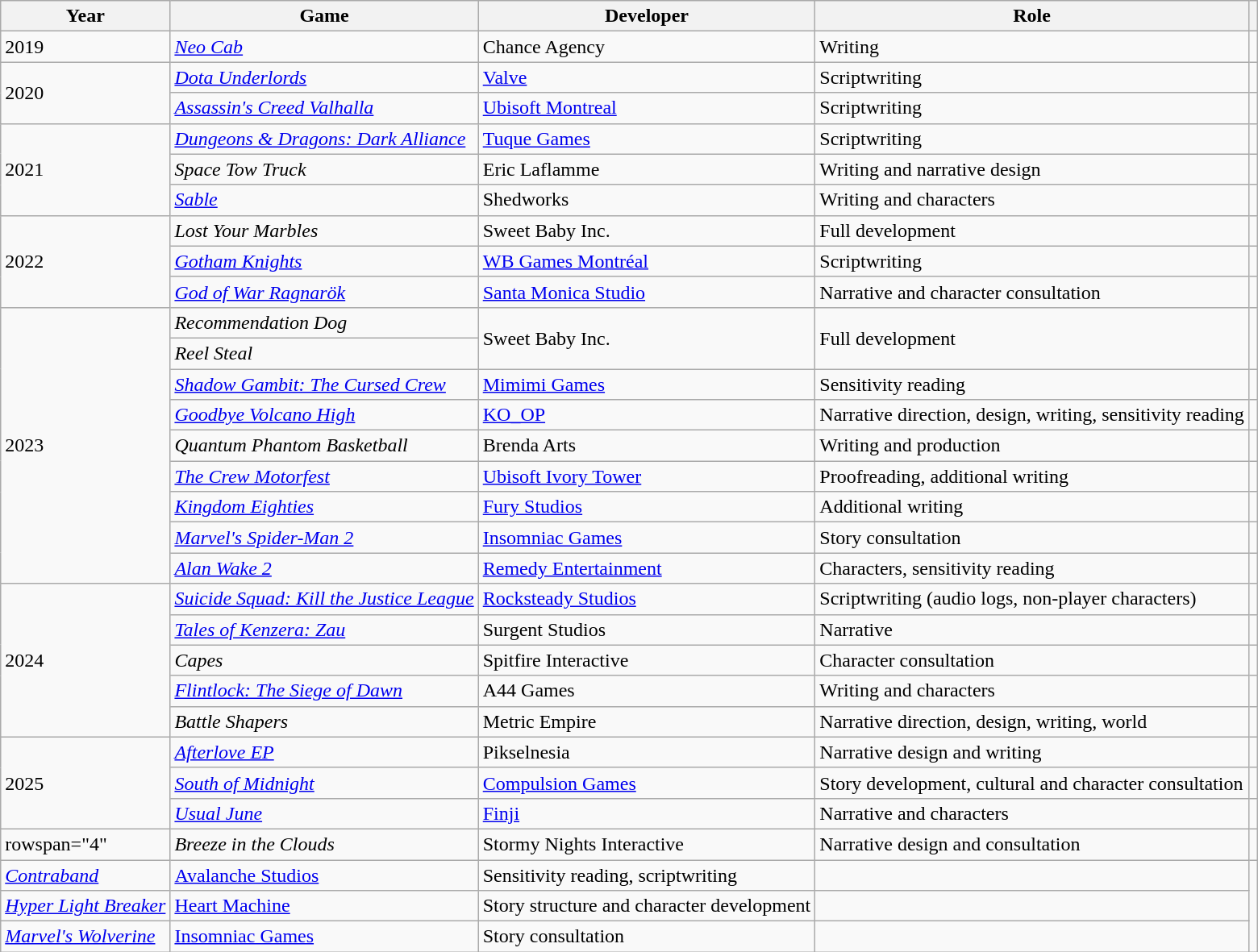<table class="wikitable sortable">
<tr>
<th scope="col">Year</th>
<th scope="col">Game</th>
<th scope="col">Developer</th>
<th scope="col">Role</th>
<th scope="col" class="unsortable"></th>
</tr>
<tr>
<td>2019</td>
<td><em><a href='#'>Neo Cab</a></em></td>
<td>Chance Agency</td>
<td>Writing</td>
<td align="center"></td>
</tr>
<tr>
<td rowspan="2">2020</td>
<td><em><a href='#'>Dota Underlords</a></em></td>
<td><a href='#'>Valve</a></td>
<td>Scriptwriting</td>
<td align="center"></td>
</tr>
<tr>
<td><em><a href='#'>Assassin's Creed Valhalla</a></em></td>
<td><a href='#'>Ubisoft Montreal</a></td>
<td>Scriptwriting</td>
<td align="center"></td>
</tr>
<tr>
<td rowspan="3">2021</td>
<td><em><a href='#'>Dungeons & Dragons: Dark Alliance</a></em></td>
<td><a href='#'>Tuque Games</a></td>
<td>Scriptwriting</td>
<td align="center"></td>
</tr>
<tr>
<td><em>Space Tow Truck</em></td>
<td>Eric Laflamme</td>
<td>Writing and narrative design</td>
<td align="center"></td>
</tr>
<tr>
<td><em><a href='#'>Sable</a></em></td>
<td>Shedworks</td>
<td>Writing and characters</td>
<td align="center"></td>
</tr>
<tr>
<td rowspan="3">2022</td>
<td><em>Lost Your Marbles</em></td>
<td>Sweet Baby Inc.</td>
<td>Full development</td>
<td align="center"></td>
</tr>
<tr>
<td><em><a href='#'>Gotham Knights</a></em></td>
<td><a href='#'>WB Games Montréal</a></td>
<td>Scriptwriting</td>
<td align="center"></td>
</tr>
<tr>
<td><em><a href='#'>God of War Ragnarök</a></em></td>
<td><a href='#'>Santa Monica Studio</a></td>
<td>Narrative and character consultation</td>
<td align="center"></td>
</tr>
<tr>
<td rowspan="9">2023</td>
<td><em>Recommendation Dog</em></td>
<td rowspan="2">Sweet Baby Inc.</td>
<td rowspan="2">Full development</td>
<td align="center" rowspan="2"></td>
</tr>
<tr>
<td><em>Reel Steal</em></td>
</tr>
<tr>
<td><em><a href='#'>Shadow Gambit: The Cursed Crew</a></em></td>
<td><a href='#'>Mimimi Games</a></td>
<td>Sensitivity reading</td>
<td align="center"></td>
</tr>
<tr>
<td><em><a href='#'>Goodbye Volcano High</a></em></td>
<td><a href='#'>KO_OP</a></td>
<td>Narrative direction, design, writing, sensitivity reading</td>
<td align="center"></td>
</tr>
<tr>
<td><em>Quantum Phantom Basketball</em></td>
<td>Brenda Arts</td>
<td>Writing and production</td>
<td align="center"></td>
</tr>
<tr>
<td><em><a href='#'>The Crew Motorfest</a></em></td>
<td><a href='#'>Ubisoft Ivory Tower</a></td>
<td>Proofreading, additional writing</td>
<td align="center"></td>
</tr>
<tr>
<td><em><a href='#'>Kingdom Eighties</a></em></td>
<td><a href='#'>Fury Studios</a></td>
<td>Additional writing</td>
<td align="center"></td>
</tr>
<tr>
<td><em><a href='#'>Marvel's Spider-Man 2</a></em></td>
<td><a href='#'>Insomniac Games</a></td>
<td>Story consultation</td>
<td align="center"></td>
</tr>
<tr>
<td><em><a href='#'>Alan Wake 2</a></em></td>
<td><a href='#'>Remedy Entertainment</a></td>
<td>Characters, sensitivity reading</td>
<td align="center"></td>
</tr>
<tr>
<td rowspan="5">2024</td>
<td><em><a href='#'>Suicide Squad: Kill the Justice League</a></em></td>
<td><a href='#'>Rocksteady Studios</a></td>
<td>Scriptwriting (audio logs, non-player characters)</td>
<td align="center"></td>
</tr>
<tr>
<td><em><a href='#'>Tales of Kenzera: Zau</a></em></td>
<td>Surgent Studios</td>
<td>Narrative</td>
<td align="center"></td>
</tr>
<tr>
<td><em>Capes</em></td>
<td>Spitfire Interactive</td>
<td>Character consultation</td>
<td align="center"></td>
</tr>
<tr>
<td><em><a href='#'>Flintlock: The Siege of Dawn</a></em></td>
<td>A44 Games</td>
<td>Writing and characters</td>
<td align="center"></td>
</tr>
<tr>
<td><em>Battle Shapers</em></td>
<td>Metric Empire</td>
<td>Narrative direction, design, writing, world</td>
<td align="center"></td>
</tr>
<tr>
<td rowspan="3">2025</td>
<td><em><a href='#'>Afterlove EP</a></em></td>
<td>Pikselnesia</td>
<td>Narrative design and writing</td>
<td align="center"></td>
</tr>
<tr>
<td><em><a href='#'>South of Midnight</a></em></td>
<td><a href='#'>Compulsion Games</a></td>
<td>Story development, cultural and character consultation</td>
<td align="center"></td>
</tr>
<tr>
<td><em><a href='#'>Usual June</a></em></td>
<td><a href='#'>Finji</a></td>
<td>Narrative and characters</td>
<td align="center"></td>
</tr>
<tr>
<td>rowspan="4" </td>
<td><em>Breeze in the Clouds</em></td>
<td>Stormy Nights Interactive</td>
<td>Narrative design and consultation</td>
<td align="center"></td>
</tr>
<tr>
<td><em><a href='#'>Contraband</a></em></td>
<td><a href='#'>Avalanche Studios</a></td>
<td>Sensitivity reading, scriptwriting</td>
<td align="center"></td>
</tr>
<tr>
<td><em><a href='#'>Hyper Light Breaker</a></em></td>
<td><a href='#'>Heart Machine</a></td>
<td>Story structure and character development</td>
<td align="center"></td>
</tr>
<tr>
<td><em><a href='#'>Marvel's Wolverine</a></em></td>
<td><a href='#'>Insomniac Games</a></td>
<td>Story consultation</td>
<td align="center"></td>
</tr>
</table>
